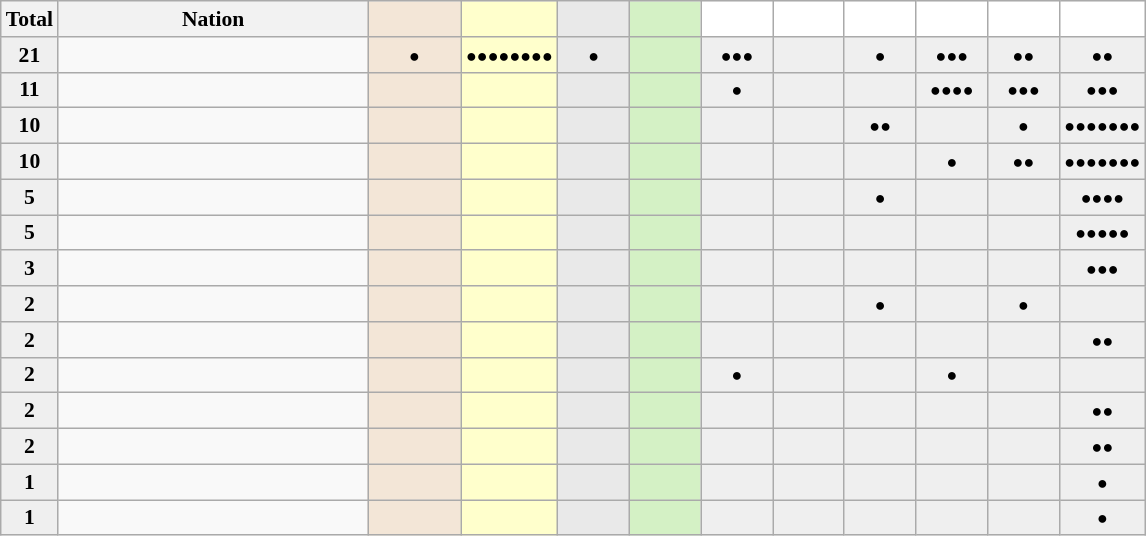<table class="sortable wikitable" style="font-size:90%">
<tr>
<th width="30">Total</th>
<th width="200">Nation</th>
<th width="55" style="background:#F3E6D7;"></th>
<th width="41" style="background:#ffc;"></th>
<th width="41" style="background:#E9E9E9;"></th>
<th width="41" style="background:#D4F1C5;"></th>
<th width="41" style="background:#fff;"></th>
<th width="41" style="background:#fff;"></th>
<th width="41" style="background:#fff;"></th>
<th width="41" style="background:#fff;"></th>
<th width="41" style="background:#fff;"></th>
<th width="41" style="background:#fff;"></th>
</tr>
<tr align="center">
<td style="background:#efefef;"><strong>21</strong></td>
<td align="left"></td>
<td style="background:#F3E6D7;"> <small>●</small></td>
<td style="background:#ffc;"> <small>●●●●●●●●</small></td>
<td style="background:#E9E9E9;"> <small>●</small></td>
<td style="background:#D4F1C5;"> <small></small></td>
<td style="background:#efefef;"> <small>●●●</small></td>
<td style="background:#efefef;"> <small></small></td>
<td style="background:#efefef;"> <small>●</small></td>
<td style="background:#efefef;"> <small>●●●</small></td>
<td style="background:#efefef;"> <small>●●</small></td>
<td style="background:#efefef;"> <small>●●</small></td>
</tr>
<tr align="center">
<td style="background:#efefef;"><strong>11</strong></td>
<td align="left"></td>
<td style="background:#F3E6D7;"> <small></small></td>
<td style="background:#ffc;"> <small> </small></td>
<td style="background:#E9E9E9;"> <small></small></td>
<td style="background:#D4F1C5;"> <small></small></td>
<td style="background:#efefef;"> <small>●</small></td>
<td style="background:#efefef;"> <small></small></td>
<td style="background:#efefef;"> <small> </small></td>
<td style="background:#efefef;"> <small>●●●●</small></td>
<td style="background:#efefef;"> <small>●●●</small></td>
<td style="background:#efefef;"> <small>●●●</small></td>
</tr>
<tr align="center">
<td style="background:#efefef;"><strong>10</strong></td>
<td align="left"></td>
<td style="background:#F3E6D7;"> <small></small></td>
<td style="background:#ffc;"> <small></small></td>
<td style="background:#E9E9E9;"> <small></small></td>
<td style="background:#D4F1C5;"> <small></small></td>
<td style="background:#efefef;"> <small></small></td>
<td style="background:#efefef;"> <small></small></td>
<td style="background:#efefef;"> <small>●●</small></td>
<td style="background:#efefef;"> <small></small></td>
<td style="background:#efefef;"> <small>●</small></td>
<td style="background:#efefef;"> <small>●●●●●●●</small></td>
</tr>
<tr align="center">
<td style="background:#efefef;"><strong>10</strong></td>
<td align="left"></td>
<td style="background:#F3E6D7;"> <small></small></td>
<td style="background:#ffc;"> <small></small></td>
<td style="background:#E9E9E9;"> <small></small></td>
<td style="background:#D4F1C5;"> <small> </small></td>
<td style="background:#efefef;"> <small></small></td>
<td style="background:#efefef;"> <small></small></td>
<td style="background:#efefef;"> <small></small></td>
<td style="background:#efefef;"> <small>●</small></td>
<td style="background:#efefef;"> <small>●●</small></td>
<td style="background:#efefef;"> <small>●●●●●●●</small></td>
</tr>
<tr align="center">
<td style="background:#efefef;"><strong>5</strong></td>
<td align="left"></td>
<td style="background:#F3E6D7;"> <small></small></td>
<td style="background:#ffc;"> <small></small></td>
<td style="background:#E9E9E9;"> <small></small></td>
<td style="background:#D4F1C5;"> <small></small></td>
<td style="background:#efefef;"> <small></small></td>
<td style="background:#efefef;"> <small> </small></td>
<td style="background:#efefef;"> <small>●</small></td>
<td style="background:#efefef;"> <small></small></td>
<td style="background:#efefef;"> <small> </small></td>
<td style="background:#efefef;"> <small>●●●●</small></td>
</tr>
<tr align="center">
<td style="background:#efefef;"><strong>5</strong></td>
<td align="left"></td>
<td style="background:#F3E6D7;"> <small></small></td>
<td style="background:#ffc;"> <small></small></td>
<td style="background:#E9E9E9;"> <small></small></td>
<td style="background:#D4F1C5;"> <small></small></td>
<td style="background:#efefef;"> <small></small></td>
<td style="background:#efefef;"> <small></small></td>
<td style="background:#efefef;"> <small></small></td>
<td style="background:#efefef;"> <small></small></td>
<td style="background:#efefef;"> <small></small></td>
<td style="background:#efefef;"> <small>●●●●●</small></td>
</tr>
<tr align="center">
<td style="background:#efefef;"><strong>3</strong></td>
<td align="left"></td>
<td style="background:#F3E6D7;"> <small></small></td>
<td style="background:#ffc;"> <small></small></td>
<td style="background:#E9E9E9;"> <small></small></td>
<td style="background:#D4F1C5;"> <small></small></td>
<td style="background:#efefef;"> <small></small></td>
<td style="background:#efefef;"> <small></small></td>
<td style="background:#efefef;"> <small></small></td>
<td style="background:#efefef;"> <small> </small></td>
<td style="background:#efefef;"> <small></small></td>
<td style="background:#efefef;"> <small>●●●</small></td>
</tr>
<tr align="center">
<td style="background:#efefef;"><strong>2</strong></td>
<td align="left"></td>
<td style="background:#F3E6D7;"> <small></small></td>
<td style="background:#ffc;"> <small></small></td>
<td style="background:#E9E9E9;"> <small></small></td>
<td style="background:#D4F1C5;"> <small></small></td>
<td style="background:#efefef;"> <small></small></td>
<td style="background:#efefef;"> <small></small></td>
<td style="background:#efefef;"> <small>●</small></td>
<td style="background:#efefef;"> <small> </small></td>
<td style="background:#efefef;"> <small>●</small></td>
<td style="background:#efefef;"> <small></small></td>
</tr>
<tr align="center">
<td style="background:#efefef;"><strong>2</strong></td>
<td align="left"></td>
<td style="background:#F3E6D7;"> <small></small></td>
<td style="background:#ffc;"> <small></small></td>
<td style="background:#E9E9E9;"> <small></small></td>
<td style="background:#D4F1C5;"> <small></small></td>
<td style="background:#efefef;"> <small></small></td>
<td style="background:#efefef;"> <small></small></td>
<td style="background:#efefef;"> <small></small></td>
<td style="background:#efefef;"> <small> </small></td>
<td style="background:#efefef;"> <small></small></td>
<td style="background:#efefef;"> <small>●●</small></td>
</tr>
<tr align="center">
<td style="background:#efefef;"><strong>2</strong></td>
<td align="left"></td>
<td style="background:#F3E6D7;"> <small></small></td>
<td style="background:#ffc;"> <small></small></td>
<td style="background:#E9E9E9;"> <small></small></td>
<td style="background:#D4F1C5;"> <small></small></td>
<td style="background:#efefef;"> <small>●</small></td>
<td style="background:#efefef;"> <small></small></td>
<td style="background:#efefef;"> <small></small></td>
<td style="background:#efefef;"> <small>●</small></td>
<td style="background:#efefef;"> <small></small></td>
<td style="background:#efefef;"> <small> </small></td>
</tr>
<tr align="center">
<td style="background:#efefef;"><strong>2</strong></td>
<td align="left"></td>
<td style="background:#F3E6D7;"> <small></small></td>
<td style="background:#ffc;"> <small></small></td>
<td style="background:#E9E9E9;"> <small></small></td>
<td style="background:#D4F1C5;"> <small></small></td>
<td style="background:#efefef;"> <small></small></td>
<td style="background:#efefef;"> <small></small></td>
<td style="background:#efefef;"> <small></small></td>
<td style="background:#efefef;"> <small></small></td>
<td style="background:#efefef;"> <small> </small></td>
<td style="background:#efefef;"> <small>●●</small></td>
</tr>
<tr align="center">
<td style="background:#efefef;"><strong>2</strong></td>
<td align="left"></td>
<td style="background:#F3E6D7;"> <small></small></td>
<td style="background:#ffc;"> <small></small></td>
<td style="background:#E9E9E9;"> <small></small></td>
<td style="background:#D4F1C5;"> <small></small></td>
<td style="background:#efefef;"> <small></small></td>
<td style="background:#efefef;"> <small></small></td>
<td style="background:#efefef;"> <small></small></td>
<td style="background:#efefef;"> <small></small></td>
<td style="background:#efefef;"> <small></small></td>
<td style="background:#efefef;"> <small>●●</small></td>
</tr>
<tr align="center">
<td style="background:#efefef;"><strong>1</strong></td>
<td align="left"></td>
<td style="background:#F3E6D7;"> <small></small></td>
<td style="background:#ffc;"> <small> </small></td>
<td style="background:#E9E9E9;"> <small></small></td>
<td style="background:#D4F1C5;"> <small></small></td>
<td style="background:#efefef;"> <small> </small></td>
<td style="background:#efefef;"> <small></small></td>
<td style="background:#efefef;"> <small></small></td>
<td style="background:#efefef;"> <small></small></td>
<td style="background:#efefef;"> <small></small></td>
<td style="background:#efefef;"> <small>●</small></td>
</tr>
<tr align="center">
<td style="background:#efefef;"><strong>1</strong></td>
<td align="left"></td>
<td style="background:#F3E6D7;"> <small></small></td>
<td style="background:#ffc;"> <small> </small></td>
<td style="background:#E9E9E9;"> <small></small></td>
<td style="background:#D4F1C5;"> <small></small></td>
<td style="background:#efefef;"> <small> </small></td>
<td style="background:#efefef;"> <small></small></td>
<td style="background:#efefef;"> <small></small></td>
<td style="background:#efefef;"> <small></small></td>
<td style="background:#efefef;"> <small></small></td>
<td style="background:#efefef;"> <small>●</small></td>
</tr>
</table>
